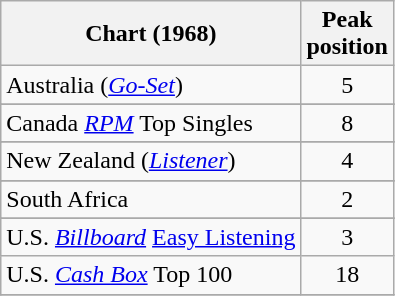<table class="wikitable sortable">
<tr>
<th>Chart (1968)</th>
<th>Peak<br>position</th>
</tr>
<tr>
<td>Australia (<em><a href='#'>Go-Set</a></em>)</td>
<td style="text-align:center;">5</td>
</tr>
<tr>
</tr>
<tr>
</tr>
<tr>
</tr>
<tr>
<td>Canada <em><a href='#'>RPM</a></em> Top Singles</td>
<td style="text-align:center;">8</td>
</tr>
<tr>
</tr>
<tr>
</tr>
<tr>
</tr>
<tr>
</tr>
<tr>
<td>New Zealand (<em><a href='#'>Listener</a></em>)</td>
<td style="text-align:center;">4</td>
</tr>
<tr>
</tr>
<tr>
<td>South Africa</td>
<td style="text-align:center;">2</td>
</tr>
<tr>
</tr>
<tr>
</tr>
<tr>
</tr>
<tr>
<td>U.S. <em><a href='#'>Billboard</a></em> <a href='#'>Easy Listening</a></td>
<td style="text-align:center;">3</td>
</tr>
<tr>
<td>U.S. <a href='#'><em>Cash Box</em></a> Top 100</td>
<td align="center">18</td>
</tr>
<tr>
</tr>
</table>
